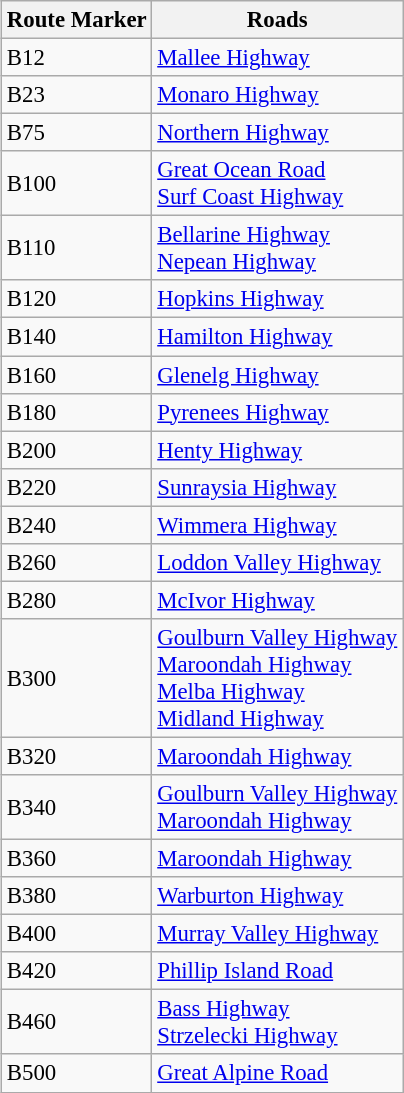<table style="margin-left:1em; margin-bottom:1em; color:black; font-size:95%;" class="wikitable">
<tr style="text-align:center;">
<th>Route Marker</th>
<th>Roads</th>
</tr>
<tr>
<td> B12</td>
<td><a href='#'>Mallee Highway</a></td>
</tr>
<tr>
<td> B23</td>
<td><a href='#'>Monaro Highway</a></td>
</tr>
<tr>
<td> B75</td>
<td><a href='#'>Northern Highway</a></td>
</tr>
<tr>
<td> B100</td>
<td><a href='#'>Great Ocean Road</a> <br> <a href='#'>Surf Coast Highway</a></td>
</tr>
<tr>
<td> B110</td>
<td><a href='#'>Bellarine Highway</a> <br> <a href='#'>Nepean Highway</a></td>
</tr>
<tr>
<td> B120</td>
<td><a href='#'>Hopkins Highway</a></td>
</tr>
<tr>
<td> B140</td>
<td><a href='#'>Hamilton Highway</a></td>
</tr>
<tr>
<td> B160</td>
<td><a href='#'>Glenelg Highway</a></td>
</tr>
<tr>
<td> B180</td>
<td><a href='#'>Pyrenees Highway</a></td>
</tr>
<tr>
<td> B200</td>
<td><a href='#'>Henty Highway</a></td>
</tr>
<tr>
<td> B220</td>
<td><a href='#'>Sunraysia Highway</a></td>
</tr>
<tr>
<td> B240</td>
<td><a href='#'>Wimmera Highway</a></td>
</tr>
<tr>
<td> B260</td>
<td><a href='#'>Loddon Valley Highway</a></td>
</tr>
<tr>
<td> B280</td>
<td><a href='#'>McIvor Highway</a></td>
</tr>
<tr>
<td> B300</td>
<td><a href='#'>Goulburn Valley Highway</a> <br><a href='#'>Maroondah Highway</a> <br><a href='#'>Melba Highway</a> <br><a href='#'>Midland Highway</a></td>
</tr>
<tr>
<td> B320</td>
<td><a href='#'>Maroondah Highway</a></td>
</tr>
<tr>
<td> B340</td>
<td><a href='#'>Goulburn Valley Highway</a> <br><a href='#'>Maroondah Highway</a></td>
</tr>
<tr>
<td> B360</td>
<td><a href='#'>Maroondah Highway</a></td>
</tr>
<tr>
<td> B380</td>
<td><a href='#'>Warburton Highway</a></td>
</tr>
<tr>
<td> B400</td>
<td><a href='#'>Murray Valley Highway</a></td>
</tr>
<tr>
<td> B420</td>
<td><a href='#'>Phillip Island Road</a></td>
</tr>
<tr>
<td> B460</td>
<td><a href='#'>Bass Highway</a> <br><a href='#'>Strzelecki Highway</a></td>
</tr>
<tr>
<td> B500</td>
<td><a href='#'>Great Alpine Road</a></td>
</tr>
</table>
